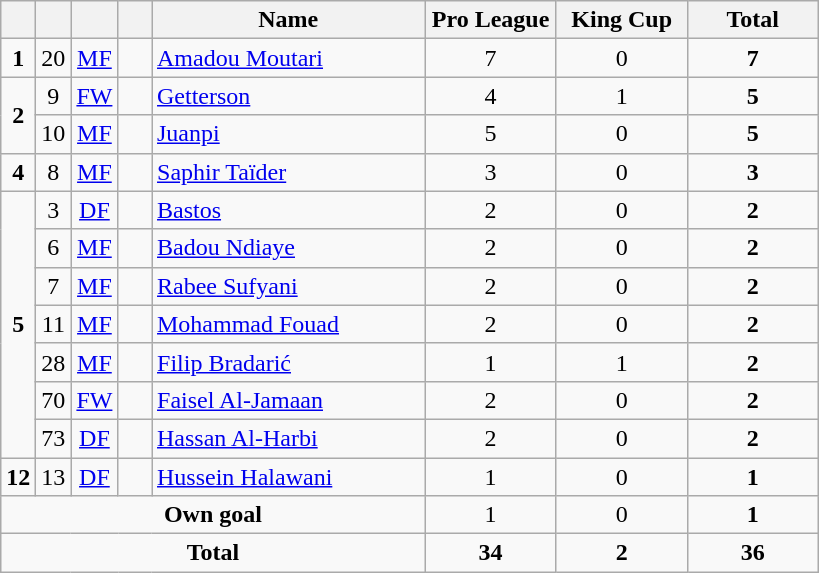<table class="wikitable" style="text-align:center">
<tr>
<th width=15></th>
<th width=15></th>
<th width=15></th>
<th width=15></th>
<th width=175>Name</th>
<th width=80>Pro League</th>
<th width=80>King Cup</th>
<th width=80>Total</th>
</tr>
<tr>
<td><strong>1</strong></td>
<td>20</td>
<td><a href='#'>MF</a></td>
<td></td>
<td align=left><a href='#'>Amadou Moutari</a></td>
<td>7</td>
<td>0</td>
<td><strong>7</strong></td>
</tr>
<tr>
<td rowspan=2><strong>2</strong></td>
<td>9</td>
<td><a href='#'>FW</a></td>
<td></td>
<td align=left><a href='#'>Getterson</a></td>
<td>4</td>
<td>1</td>
<td><strong>5</strong></td>
</tr>
<tr>
<td>10</td>
<td><a href='#'>MF</a></td>
<td></td>
<td align=left><a href='#'>Juanpi</a></td>
<td>5</td>
<td>0</td>
<td><strong>5</strong></td>
</tr>
<tr>
<td><strong>4</strong></td>
<td>8</td>
<td><a href='#'>MF</a></td>
<td></td>
<td align=left><a href='#'>Saphir Taïder</a></td>
<td>3</td>
<td>0</td>
<td><strong>3</strong></td>
</tr>
<tr>
<td rowspan=7><strong>5</strong></td>
<td>3</td>
<td><a href='#'>DF</a></td>
<td></td>
<td align=left><a href='#'>Bastos</a></td>
<td>2</td>
<td>0</td>
<td><strong>2</strong></td>
</tr>
<tr>
<td>6</td>
<td><a href='#'>MF</a></td>
<td></td>
<td align=left><a href='#'>Badou Ndiaye</a></td>
<td>2</td>
<td>0</td>
<td><strong>2</strong></td>
</tr>
<tr>
<td>7</td>
<td><a href='#'>MF</a></td>
<td></td>
<td align=left><a href='#'>Rabee Sufyani</a></td>
<td>2</td>
<td>0</td>
<td><strong>2</strong></td>
</tr>
<tr>
<td>11</td>
<td><a href='#'>MF</a></td>
<td></td>
<td align=left><a href='#'>Mohammad Fouad</a></td>
<td>2</td>
<td>0</td>
<td><strong>2</strong></td>
</tr>
<tr>
<td>28</td>
<td><a href='#'>MF</a></td>
<td></td>
<td align=left><a href='#'>Filip Bradarić</a></td>
<td>1</td>
<td>1</td>
<td><strong>2</strong></td>
</tr>
<tr>
<td>70</td>
<td><a href='#'>FW</a></td>
<td></td>
<td align=left><a href='#'>Faisel Al-Jamaan</a></td>
<td>2</td>
<td>0</td>
<td><strong>2</strong></td>
</tr>
<tr>
<td>73</td>
<td><a href='#'>DF</a></td>
<td></td>
<td align=left><a href='#'>Hassan Al-Harbi</a></td>
<td>2</td>
<td>0</td>
<td><strong>2</strong></td>
</tr>
<tr>
<td><strong>12</strong></td>
<td>13</td>
<td><a href='#'>DF</a></td>
<td></td>
<td align=left><a href='#'>Hussein Halawani</a></td>
<td>1</td>
<td>0</td>
<td><strong>1</strong></td>
</tr>
<tr>
<td colspan=5><strong>Own goal</strong></td>
<td>1</td>
<td>0</td>
<td><strong>1</strong></td>
</tr>
<tr>
<td colspan=5><strong>Total</strong></td>
<td><strong>34</strong></td>
<td><strong>2</strong></td>
<td><strong>36</strong></td>
</tr>
</table>
